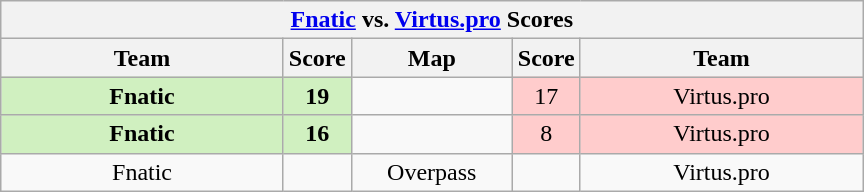<table class="wikitable" style="text-align: center;">
<tr>
<th colspan=5><a href='#'>Fnatic</a> vs.  <a href='#'>Virtus.pro</a> Scores</th>
</tr>
<tr>
<th width="181px">Team</th>
<th width="20px">Score</th>
<th width="100px">Map</th>
<th width="20px">Score</th>
<th width="181px">Team</th>
</tr>
<tr>
<td style="background: #D0F0C0;"><strong>Fnatic</strong></td>
<td style="background: #D0F0C0;"><strong>19</strong></td>
<td></td>
<td style="background: #FFCCCC;">17</td>
<td style="background: #FFCCCC;">Virtus.pro</td>
</tr>
<tr>
<td style="background: #D0F0C0;"><strong>Fnatic</strong></td>
<td style="background: #D0F0C0;"><strong>16</strong></td>
<td></td>
<td style="background: #FFCCCC;">8</td>
<td style="background: #FFCCCC;">Virtus.pro</td>
</tr>
<tr>
<td>Fnatic</td>
<td></td>
<td>Overpass</td>
<td></td>
<td>Virtus.pro</td>
</tr>
</table>
